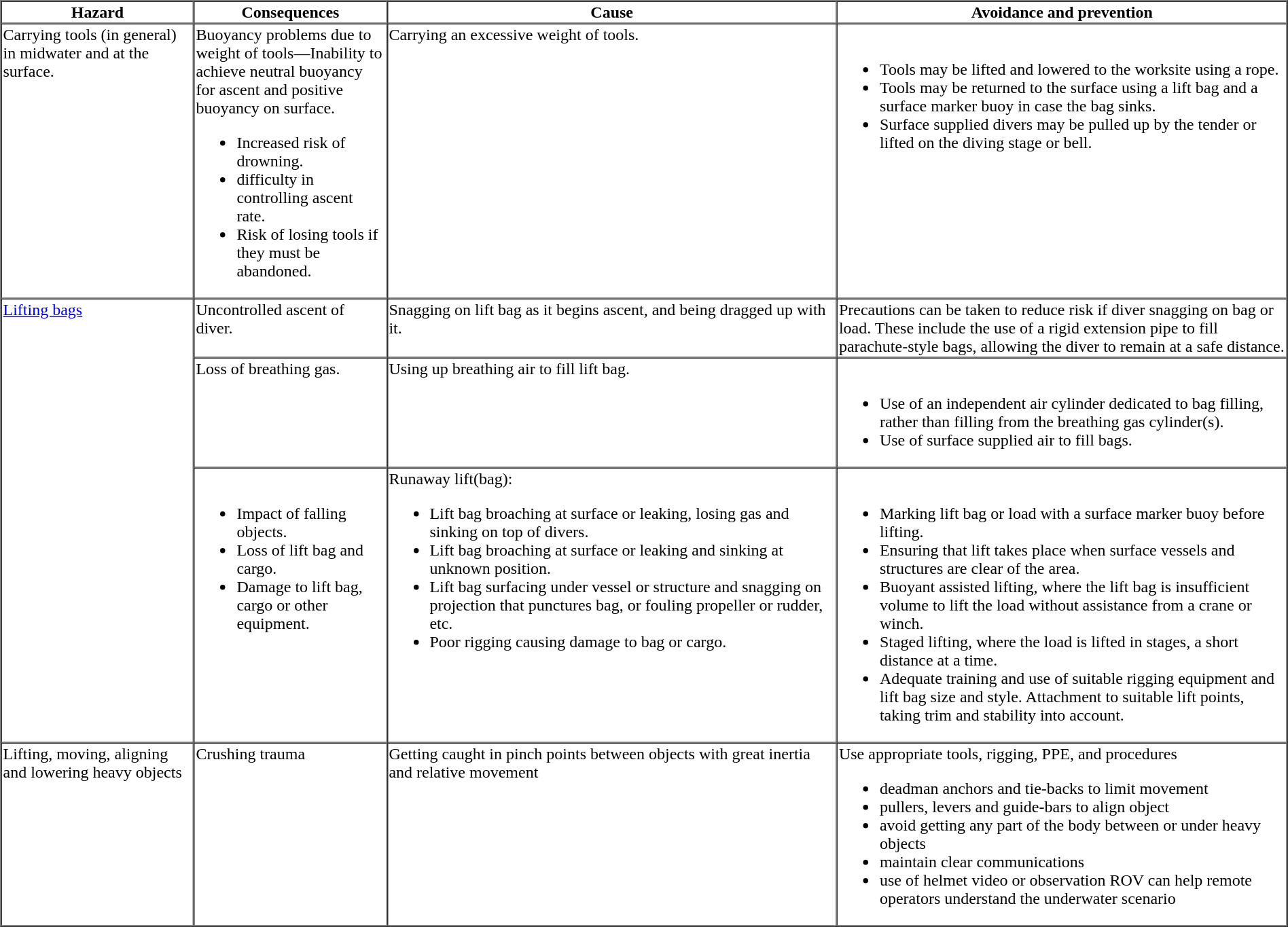<table cellspacing="0" border="1" bgcolor="white">
<tr>
<th scope="col" width="15%">Hazard</th>
<th scope="col" width="15%">Consequences</th>
<th scope="col" width="35%">Cause</th>
<th scope="col" width="35%">Avoidance and prevention</th>
</tr>
<tr valign="top">
<td>Carrying tools (in general) in midwater and at the surface.</td>
<td>Buoyancy problems due to weight of tools—Inability to achieve neutral buoyancy for ascent and positive buoyancy on surface.<br><ul><li>Increased risk of drowning.</li><li>difficulty in controlling ascent rate.</li><li>Risk of losing tools if they must be abandoned.</li></ul></td>
<td>Carrying an excessive weight of tools.</td>
<td><br><ul><li>Tools may be lifted and lowered to the worksite using a rope.</li><li>Tools may be returned to the surface using a lift bag and a surface marker buoy in case the bag sinks.</li><li>Surface supplied divers may be pulled up by the tender or lifted on the diving stage or bell.</li></ul></td>
</tr>
<tr valign="top">
<td rowspan="3"><a href='#'>Lifting bags</a></td>
<td>Uncontrolled ascent of diver.</td>
<td>Snagging on lift bag as it begins ascent, and being dragged up with it.</td>
<td>Precautions can be taken to reduce risk if diver snagging on bag or load. These include the use of a rigid extension pipe to fill parachute-style bags, allowing the diver to remain at a safe distance.</td>
</tr>
<tr valign="top">
<td>Loss of breathing gas.</td>
<td>Using up breathing air to fill lift bag.</td>
<td><br><ul><li>Use of an independent air cylinder dedicated to bag filling, rather than filling from the breathing gas cylinder(s).</li><li>Use of surface supplied air to fill bags.</li></ul></td>
</tr>
<tr valign="top">
<td><br><ul><li>Impact of falling objects.</li><li>Loss of lift bag and cargo.</li><li>Damage to lift bag, cargo or other equipment.</li></ul></td>
<td>Runaway lift(bag):<br><ul><li>Lift bag broaching at surface or leaking, losing gas and sinking on top of divers.</li><li>Lift bag broaching at surface or leaking and sinking at unknown position.</li><li>Lift bag surfacing under vessel or structure and snagging on projection that punctures bag, or fouling propeller or rudder, etc.</li><li>Poor rigging causing damage to bag or cargo.</li></ul></td>
<td><br><ul><li>Marking lift bag or load with a surface marker buoy before lifting.</li><li>Ensuring that lift takes place when surface vessels and structures are clear of the area.</li><li>Buoyant assisted lifting, where the lift bag is insufficient volume to lift the load without assistance from a crane or winch.</li><li>Staged lifting, where the load is lifted in stages, a short distance at a time.</li><li>Adequate training and use of suitable rigging equipment and lift bag size and style. Attachment to suitable lift points, taking trim and stability into account.</li></ul></td>
</tr>
<tr valign="top">
<td>Lifting, moving, aligning and lowering heavy objects</td>
<td>Crushing trauma</td>
<td>Getting caught in pinch points between objects with great inertia and relative movement</td>
<td>Use appropriate tools, rigging, PPE, and procedures<br><ul><li>deadman anchors and tie-backs to limit movement</li><li>pullers, levers and guide-bars to align object</li><li>avoid getting any part of the body between or under heavy objects</li><li>maintain clear communications</li><li>use of helmet video or observation ROV can help remote operators understand the underwater scenario</li></ul></td>
</tr>
</table>
